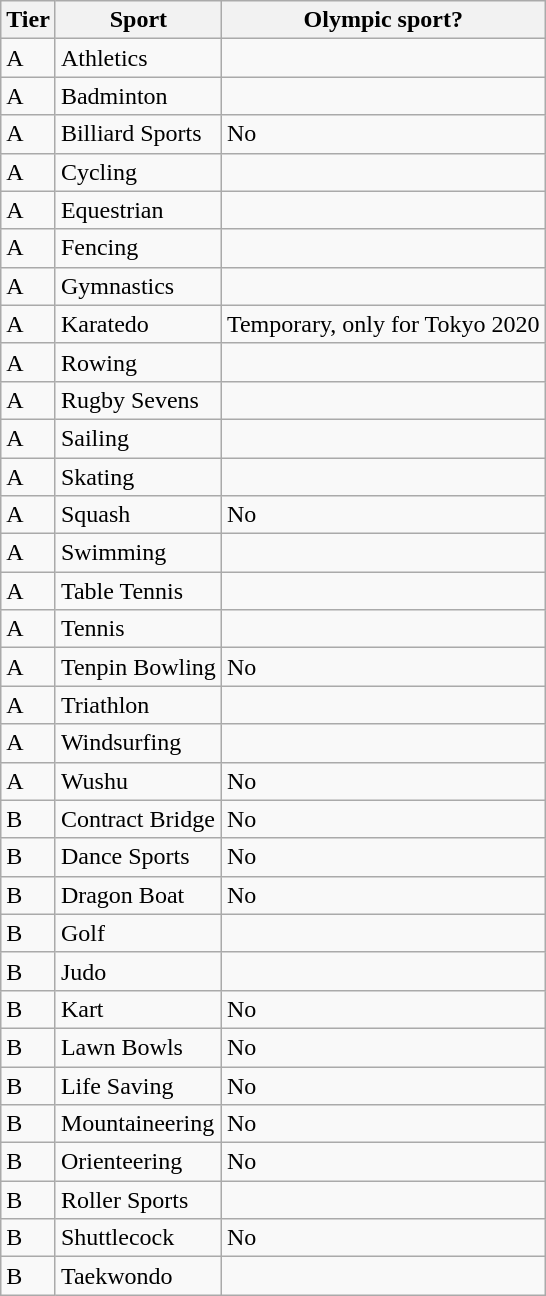<table class="wikitable">
<tr>
<th>Tier</th>
<th>Sport</th>
<th>Olympic sport?</th>
</tr>
<tr>
<td>A</td>
<td>Athletics</td>
<td></td>
</tr>
<tr>
<td>A</td>
<td>Badminton</td>
<td></td>
</tr>
<tr>
<td>A</td>
<td>Billiard Sports</td>
<td>No</td>
</tr>
<tr>
<td>A</td>
<td>Cycling</td>
<td></td>
</tr>
<tr>
<td>A</td>
<td>Equestrian</td>
<td></td>
</tr>
<tr>
<td>A</td>
<td>Fencing</td>
<td></td>
</tr>
<tr>
<td>A</td>
<td>Gymnastics</td>
<td></td>
</tr>
<tr>
<td>A</td>
<td>Karatedo</td>
<td>Temporary, only for Tokyo 2020</td>
</tr>
<tr>
<td>A</td>
<td>Rowing</td>
<td></td>
</tr>
<tr>
<td>A</td>
<td>Rugby Sevens</td>
<td></td>
</tr>
<tr>
<td>A</td>
<td>Sailing</td>
<td></td>
</tr>
<tr>
<td>A</td>
<td>Skating</td>
<td></td>
</tr>
<tr>
<td>A</td>
<td>Squash</td>
<td>No</td>
</tr>
<tr>
<td>A</td>
<td>Swimming</td>
<td></td>
</tr>
<tr>
<td>A</td>
<td>Table Tennis</td>
<td></td>
</tr>
<tr>
<td>A</td>
<td>Tennis</td>
<td></td>
</tr>
<tr>
<td>A</td>
<td>Tenpin Bowling</td>
<td>No</td>
</tr>
<tr>
<td>A</td>
<td>Triathlon</td>
<td></td>
</tr>
<tr>
<td>A</td>
<td>Windsurfing</td>
<td></td>
</tr>
<tr>
<td>A</td>
<td>Wushu</td>
<td>No</td>
</tr>
<tr>
<td>B</td>
<td>Contract Bridge</td>
<td>No</td>
</tr>
<tr>
<td>B</td>
<td>Dance Sports</td>
<td>No</td>
</tr>
<tr>
<td>B</td>
<td>Dragon Boat</td>
<td>No</td>
</tr>
<tr>
<td>B</td>
<td>Golf</td>
<td></td>
</tr>
<tr>
<td>B</td>
<td>Judo</td>
<td></td>
</tr>
<tr>
<td>B</td>
<td>Kart</td>
<td>No</td>
</tr>
<tr>
<td>B</td>
<td>Lawn Bowls</td>
<td>No</td>
</tr>
<tr>
<td>B</td>
<td>Life Saving</td>
<td>No</td>
</tr>
<tr>
<td>B</td>
<td>Mountaineering</td>
<td>No</td>
</tr>
<tr>
<td>B</td>
<td>Orienteering</td>
<td>No</td>
</tr>
<tr>
<td>B</td>
<td>Roller Sports</td>
<td></td>
</tr>
<tr>
<td>B</td>
<td>Shuttlecock</td>
<td>No</td>
</tr>
<tr>
<td>B</td>
<td>Taekwondo</td>
<td></td>
</tr>
</table>
